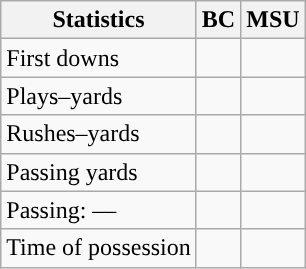<table class="wikitable" style="float:left">
<tr>
<th>Statistics</th>
<th>BC</th>
<th>MSU</th>
</tr>
<tr>
<td>First downs</td>
<td></td>
<td></td>
</tr>
<tr>
<td>Plays–yards</td>
<td></td>
<td></td>
</tr>
<tr>
<td>Rushes–yards</td>
<td></td>
<td></td>
</tr>
<tr>
<td>Passing yards</td>
<td></td>
<td></td>
</tr>
<tr>
<td>Passing: ––</td>
<td></td>
<td></td>
</tr>
<tr>
<td>Time of possession</td>
<td></td>
<td></td>
</tr>
</table>
